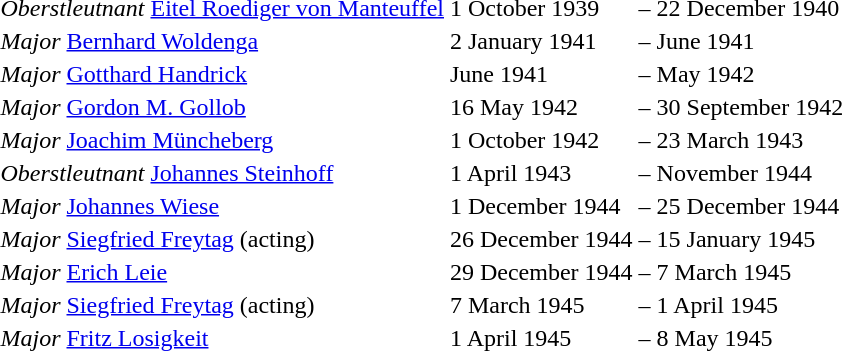<table>
<tr>
<td><em>Oberstleutnant</em> <a href='#'>Eitel Roediger von Manteuffel</a></td>
<td>1 October 1939</td>
<td>–</td>
<td>22 December 1940</td>
</tr>
<tr>
<td><em>Major</em> <a href='#'>Bernhard Woldenga</a></td>
<td>2 January 1941</td>
<td>–</td>
<td>June 1941</td>
</tr>
<tr>
<td><em>Major</em> <a href='#'>Gotthard Handrick</a></td>
<td>June 1941</td>
<td>–</td>
<td>May 1942</td>
</tr>
<tr>
<td><em>Major</em> <a href='#'>Gordon M. Gollob</a></td>
<td>16 May 1942</td>
<td>–</td>
<td>30 September 1942</td>
</tr>
<tr>
<td><em>Major</em> <a href='#'>Joachim Müncheberg</a></td>
<td>1 October  1942</td>
<td>–</td>
<td>23 March 1943</td>
</tr>
<tr>
<td><em>Oberstleutnant</em> <a href='#'>Johannes Steinhoff</a></td>
<td>1 April 1943</td>
<td>–</td>
<td>November 1944</td>
</tr>
<tr>
<td><em>Major</em> <a href='#'>Johannes Wiese</a></td>
<td>1 December  1944</td>
<td>–</td>
<td>25 December 1944</td>
</tr>
<tr>
<td><em>Major</em> <a href='#'>Siegfried Freytag</a> (acting)</td>
<td>26 December  1944</td>
<td>–</td>
<td>15 January 1945</td>
</tr>
<tr>
<td><em>Major</em> <a href='#'>Erich Leie</a></td>
<td>29 December  1944</td>
<td>–</td>
<td>7 March 1945</td>
</tr>
<tr>
<td><em>Major</em> <a href='#'>Siegfried Freytag</a> (acting)</td>
<td>7 March 1945</td>
<td>–</td>
<td>1 April 1945</td>
</tr>
<tr>
<td><em>Major</em> <a href='#'>Fritz Losigkeit</a></td>
<td>1 April 1945</td>
<td>–</td>
<td>8 May 1945</td>
</tr>
</table>
